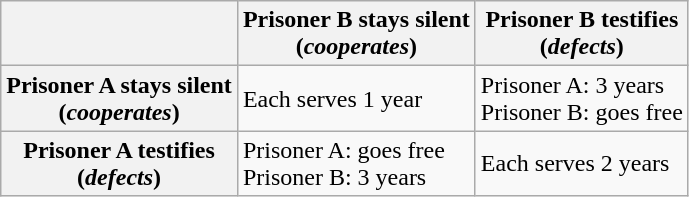<table class="wikitable">
<tr>
<th></th>
<th>Prisoner B stays silent<br>(<em>cooperates</em>)</th>
<th>Prisoner B testifies<br>(<em>defects</em>)</th>
</tr>
<tr>
<th>Prisoner A stays silent<br>(<em>cooperates</em>)</th>
<td>Each serves 1 year</td>
<td>Prisoner A: 3 years<br>Prisoner B: goes free</td>
</tr>
<tr>
<th>Prisoner A testifies<br>(<em>defects</em>)</th>
<td>Prisoner A: goes free<br>Prisoner B: 3 years</td>
<td>Each serves 2 years</td>
</tr>
</table>
